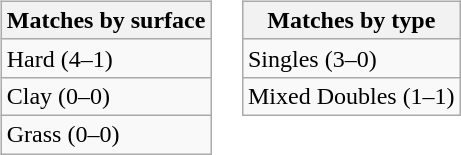<table>
<tr valign=top>
<td><br><table class=wikitable>
<tr>
<th>Matches by surface</th>
</tr>
<tr>
<td>Hard (4–1)</td>
</tr>
<tr>
<td>Clay (0–0)</td>
</tr>
<tr>
<td>Grass (0–0)</td>
</tr>
</table>
</td>
<td><br><table class=wikitable>
<tr>
<th>Matches by type</th>
</tr>
<tr>
<td>Singles (3–0)</td>
</tr>
<tr>
<td>Mixed Doubles (1–1)</td>
</tr>
</table>
</td>
</tr>
</table>
